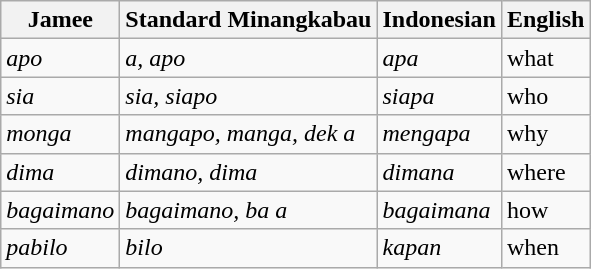<table class="wikitable">
<tr>
<th>Jamee</th>
<th>Standard Minangkabau</th>
<th>Indonesian</th>
<th>English</th>
</tr>
<tr>
<td><em>apo</em></td>
<td><em>a, apo</em></td>
<td><em>apa</em></td>
<td>what</td>
</tr>
<tr>
<td><em>sia</em></td>
<td><em>sia, siapo</em></td>
<td><em>siapa</em></td>
<td>who</td>
</tr>
<tr>
<td><em>monga</em></td>
<td><em>mangapo, manga, dek a</em></td>
<td><em>mengapa</em></td>
<td>why</td>
</tr>
<tr>
<td><em>dima</em></td>
<td><em>dimano, dima</em></td>
<td><em>dimana</em></td>
<td>where</td>
</tr>
<tr>
<td><em>bagaimano</em></td>
<td><em>bagaimano, ba a</em></td>
<td><em>bagaimana</em></td>
<td>how</td>
</tr>
<tr>
<td><em>pabilo</em></td>
<td><em>bilo</em></td>
<td><em>kapan</em></td>
<td>when</td>
</tr>
</table>
